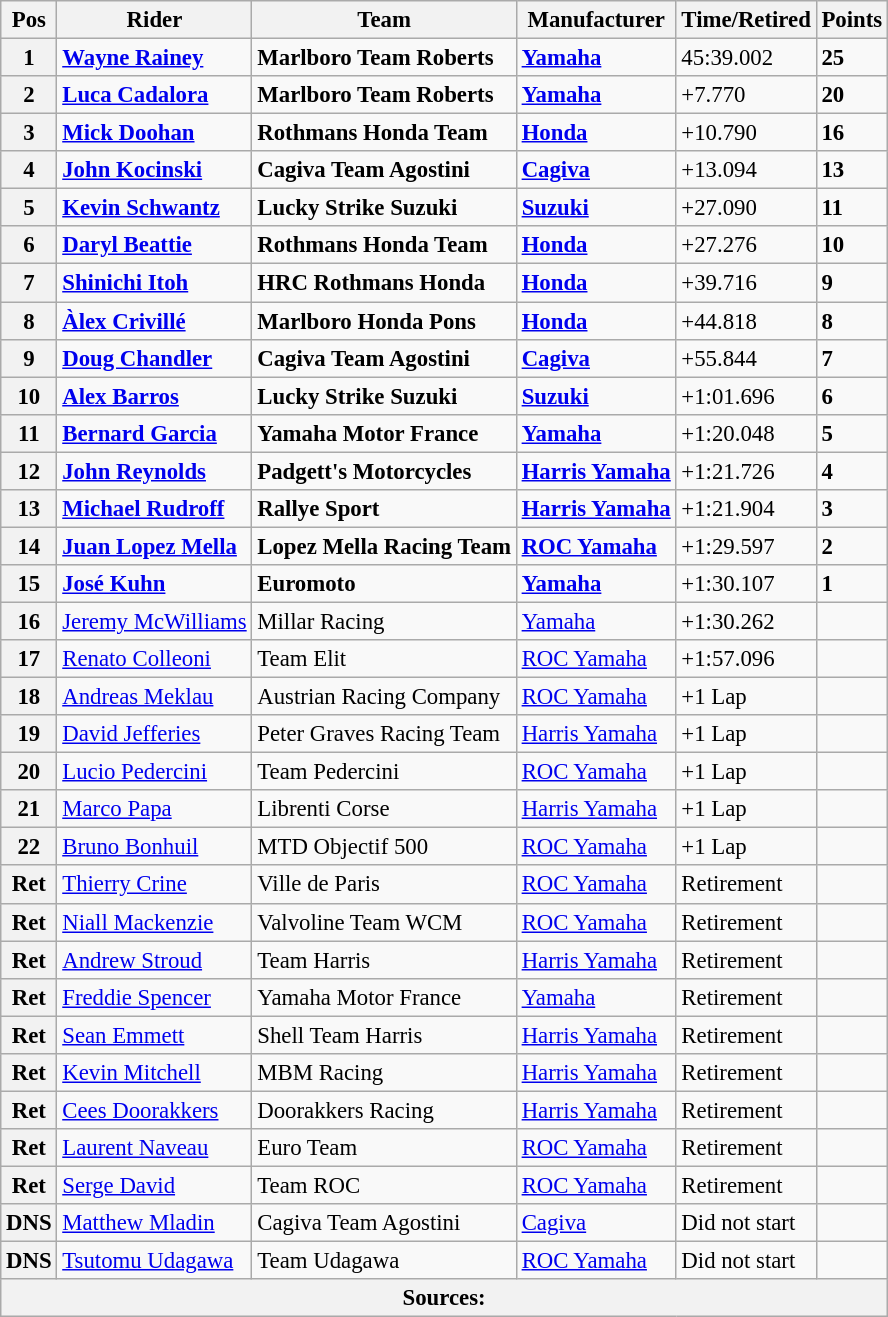<table class="wikitable" style="font-size: 95%;">
<tr>
<th>Pos</th>
<th>Rider</th>
<th>Team</th>
<th>Manufacturer</th>
<th>Time/Retired</th>
<th>Points</th>
</tr>
<tr>
<th>1</th>
<td> <strong><a href='#'>Wayne Rainey</a></strong></td>
<td><strong>Marlboro Team Roberts</strong></td>
<td><strong><a href='#'>Yamaha</a></strong></td>
<td>45:39.002</td>
<td><strong>25</strong></td>
</tr>
<tr>
<th>2</th>
<td> <strong><a href='#'>Luca Cadalora</a></strong></td>
<td><strong>Marlboro Team Roberts</strong></td>
<td><strong><a href='#'>Yamaha</a></strong></td>
<td>+7.770</td>
<td><strong>20</strong></td>
</tr>
<tr>
<th>3</th>
<td> <strong><a href='#'>Mick Doohan</a></strong></td>
<td><strong>Rothmans Honda Team</strong></td>
<td><strong><a href='#'>Honda</a></strong></td>
<td>+10.790</td>
<td><strong>16</strong></td>
</tr>
<tr>
<th>4</th>
<td> <strong><a href='#'>John Kocinski</a></strong></td>
<td><strong>Cagiva Team Agostini</strong></td>
<td><strong><a href='#'>Cagiva</a></strong></td>
<td>+13.094</td>
<td><strong>13</strong></td>
</tr>
<tr>
<th>5</th>
<td> <strong><a href='#'>Kevin Schwantz</a></strong></td>
<td><strong>Lucky Strike Suzuki</strong></td>
<td><strong><a href='#'>Suzuki</a></strong></td>
<td>+27.090</td>
<td><strong>11</strong></td>
</tr>
<tr>
<th>6</th>
<td> <strong><a href='#'>Daryl Beattie</a></strong></td>
<td><strong>Rothmans Honda Team</strong></td>
<td><strong><a href='#'>Honda</a></strong></td>
<td>+27.276</td>
<td><strong>10</strong></td>
</tr>
<tr>
<th>7</th>
<td> <strong><a href='#'>Shinichi Itoh</a></strong></td>
<td><strong>HRC Rothmans Honda</strong></td>
<td><strong><a href='#'>Honda</a></strong></td>
<td>+39.716</td>
<td><strong>9</strong></td>
</tr>
<tr>
<th>8</th>
<td> <strong><a href='#'>Àlex Crivillé</a></strong></td>
<td><strong>Marlboro Honda Pons</strong></td>
<td><strong><a href='#'>Honda</a></strong></td>
<td>+44.818</td>
<td><strong>8</strong></td>
</tr>
<tr>
<th>9</th>
<td> <strong><a href='#'>Doug Chandler</a></strong></td>
<td><strong>Cagiva Team Agostini</strong></td>
<td><strong><a href='#'>Cagiva</a></strong></td>
<td>+55.844</td>
<td><strong>7</strong></td>
</tr>
<tr>
<th>10</th>
<td> <strong><a href='#'>Alex Barros</a></strong></td>
<td><strong>Lucky Strike Suzuki</strong></td>
<td><strong><a href='#'>Suzuki</a></strong></td>
<td>+1:01.696</td>
<td><strong>6</strong></td>
</tr>
<tr>
<th>11</th>
<td> <strong><a href='#'>Bernard Garcia</a></strong></td>
<td><strong>Yamaha Motor France</strong></td>
<td><strong><a href='#'>Yamaha</a></strong></td>
<td>+1:20.048</td>
<td><strong>5</strong></td>
</tr>
<tr>
<th>12</th>
<td> <strong><a href='#'>John Reynolds</a></strong></td>
<td><strong>Padgett's Motorcycles</strong></td>
<td><strong><a href='#'>Harris Yamaha</a></strong></td>
<td>+1:21.726</td>
<td><strong>4</strong></td>
</tr>
<tr>
<th>13</th>
<td> <strong><a href='#'>Michael Rudroff</a></strong></td>
<td><strong>Rallye Sport</strong></td>
<td><strong><a href='#'>Harris Yamaha</a></strong></td>
<td>+1:21.904</td>
<td><strong>3</strong></td>
</tr>
<tr>
<th>14</th>
<td> <strong><a href='#'>Juan Lopez Mella</a></strong></td>
<td><strong>Lopez Mella Racing Team</strong></td>
<td><strong><a href='#'>ROC Yamaha</a></strong></td>
<td>+1:29.597</td>
<td><strong>2</strong></td>
</tr>
<tr>
<th>15</th>
<td> <strong><a href='#'>José Kuhn</a></strong></td>
<td><strong>Euromoto</strong></td>
<td><strong><a href='#'>Yamaha</a></strong></td>
<td>+1:30.107</td>
<td><strong>1</strong></td>
</tr>
<tr>
<th>16</th>
<td> <a href='#'>Jeremy McWilliams</a></td>
<td>Millar Racing</td>
<td><a href='#'>Yamaha</a></td>
<td>+1:30.262</td>
<td></td>
</tr>
<tr>
<th>17</th>
<td> <a href='#'>Renato Colleoni</a></td>
<td>Team Elit</td>
<td><a href='#'>ROC Yamaha</a></td>
<td>+1:57.096</td>
<td></td>
</tr>
<tr>
<th>18</th>
<td> <a href='#'>Andreas Meklau</a></td>
<td>Austrian Racing Company</td>
<td><a href='#'>ROC Yamaha</a></td>
<td>+1 Lap</td>
<td></td>
</tr>
<tr>
<th>19</th>
<td> <a href='#'>David Jefferies</a></td>
<td>Peter Graves Racing Team</td>
<td><a href='#'>Harris Yamaha</a></td>
<td>+1 Lap</td>
<td></td>
</tr>
<tr>
<th>20</th>
<td> <a href='#'>Lucio Pedercini</a></td>
<td>Team Pedercini</td>
<td><a href='#'>ROC Yamaha</a></td>
<td>+1 Lap</td>
<td></td>
</tr>
<tr>
<th>21</th>
<td> <a href='#'>Marco Papa</a></td>
<td>Librenti Corse</td>
<td><a href='#'>Harris Yamaha</a></td>
<td>+1 Lap</td>
<td></td>
</tr>
<tr>
<th>22</th>
<td> <a href='#'>Bruno Bonhuil</a></td>
<td>MTD Objectif 500</td>
<td><a href='#'>ROC Yamaha</a></td>
<td>+1 Lap</td>
<td></td>
</tr>
<tr>
<th>Ret</th>
<td> <a href='#'>Thierry Crine</a></td>
<td>Ville de Paris</td>
<td><a href='#'>ROC Yamaha</a></td>
<td>Retirement</td>
<td></td>
</tr>
<tr>
<th>Ret</th>
<td> <a href='#'>Niall Mackenzie</a></td>
<td>Valvoline Team WCM</td>
<td><a href='#'>ROC Yamaha</a></td>
<td>Retirement</td>
<td></td>
</tr>
<tr>
<th>Ret</th>
<td> <a href='#'>Andrew Stroud</a></td>
<td>Team Harris</td>
<td><a href='#'>Harris Yamaha</a></td>
<td>Retirement</td>
<td></td>
</tr>
<tr>
<th>Ret</th>
<td> <a href='#'>Freddie Spencer</a></td>
<td>Yamaha Motor France</td>
<td><a href='#'>Yamaha</a></td>
<td>Retirement</td>
<td></td>
</tr>
<tr>
<th>Ret</th>
<td> <a href='#'>Sean Emmett</a></td>
<td>Shell Team Harris</td>
<td><a href='#'>Harris Yamaha</a></td>
<td>Retirement</td>
<td></td>
</tr>
<tr>
<th>Ret</th>
<td> <a href='#'>Kevin Mitchell</a></td>
<td>MBM Racing</td>
<td><a href='#'>Harris Yamaha</a></td>
<td>Retirement</td>
<td></td>
</tr>
<tr>
<th>Ret</th>
<td> <a href='#'>Cees Doorakkers</a></td>
<td>Doorakkers Racing</td>
<td><a href='#'>Harris Yamaha</a></td>
<td>Retirement</td>
<td></td>
</tr>
<tr>
<th>Ret</th>
<td> <a href='#'>Laurent Naveau</a></td>
<td>Euro Team</td>
<td><a href='#'>ROC Yamaha</a></td>
<td>Retirement</td>
<td></td>
</tr>
<tr>
<th>Ret</th>
<td> <a href='#'>Serge David</a></td>
<td>Team ROC</td>
<td><a href='#'>ROC Yamaha</a></td>
<td>Retirement</td>
<td></td>
</tr>
<tr>
<th>DNS</th>
<td> <a href='#'>Matthew Mladin</a></td>
<td>Cagiva Team Agostini</td>
<td><a href='#'>Cagiva</a></td>
<td>Did not start</td>
<td></td>
</tr>
<tr>
<th>DNS</th>
<td> <a href='#'>Tsutomu Udagawa</a></td>
<td>Team Udagawa</td>
<td><a href='#'>ROC Yamaha</a></td>
<td>Did not start</td>
<td></td>
</tr>
<tr>
<th colspan=8>Sources:</th>
</tr>
</table>
